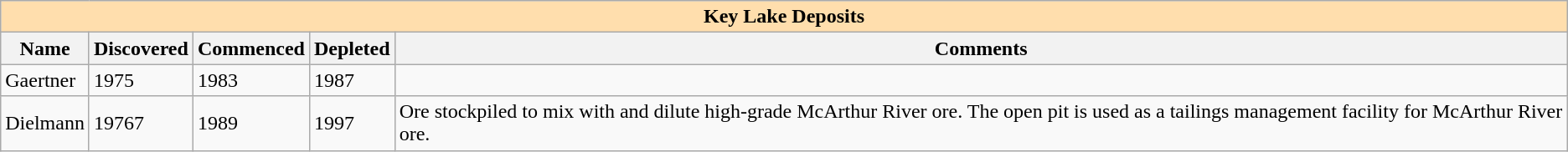<table class="wikitable">
<tr>
<th colspan="5" style="background:#ffdead;" align="center">Key Lake Deposits</th>
</tr>
<tr>
<th>Name</th>
<th>Discovered</th>
<th>Commenced</th>
<th>Depleted</th>
<th>Comments</th>
</tr>
<tr>
<td>Gaertner</td>
<td>1975</td>
<td>1983</td>
<td>1987</td>
<td></td>
</tr>
<tr>
<td>Dielmann</td>
<td>19767</td>
<td>1989</td>
<td>1997</td>
<td>Ore stockpiled to mix with and dilute high-grade McArthur River ore. The open pit is used as a tailings management facility for McArthur River ore.</td>
</tr>
</table>
